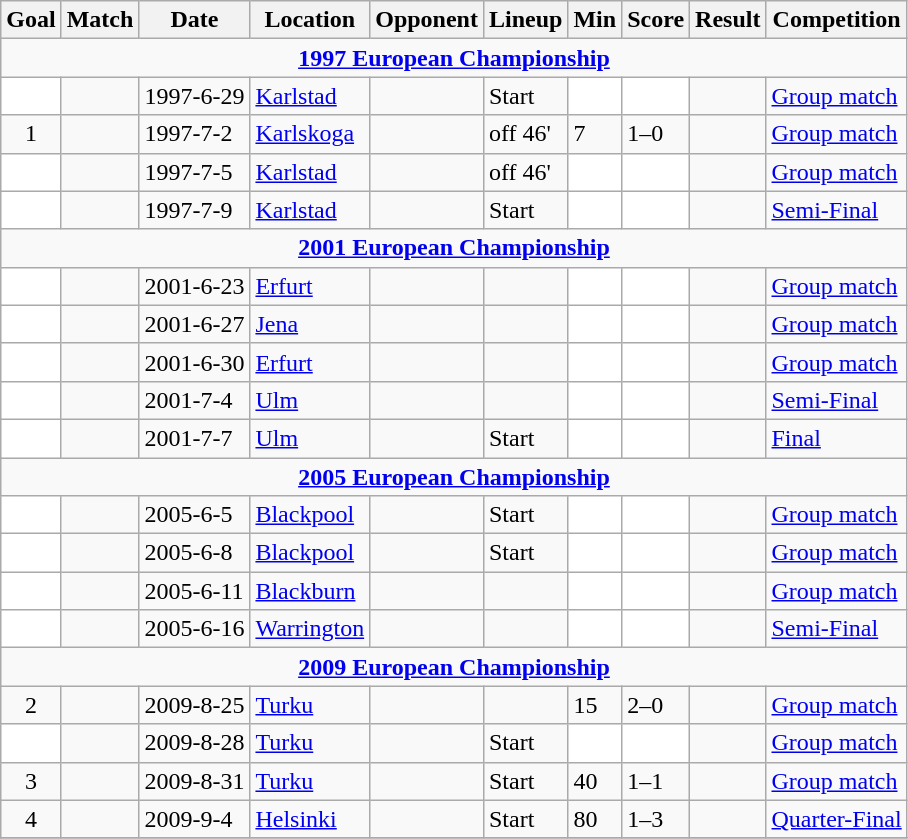<table class="wikitable collapsible" style="fontsize:90%;">
<tr>
<th>Goal</th>
<th>Match</th>
<th>Date</th>
<th>Location</th>
<th>Opponent</th>
<th>Lineup</th>
<th>Min</th>
<th>Score</th>
<th>Result</th>
<th>Competition</th>
</tr>
<tr>
<td colspan=10 align=center><strong><a href='#'>1997 European Championship</a></strong></td>
</tr>
<tr>
<td style="background:white;"></td>
<td></td>
<td>1997-6-29</td>
<td><a href='#'>Karlstad</a></td>
<td></td>
<td>Start</td>
<td style="background:white;"></td>
<td style="background:white;"></td>
<td></td>
<td><a href='#'>Group match</a></td>
</tr>
<tr>
<td align=center>1</td>
<td></td>
<td>1997-7-2</td>
<td><a href='#'>Karlskoga</a></td>
<td></td>
<td>off 46'</td>
<td>7</td>
<td>1–0</td>
<td></td>
<td><a href='#'>Group match</a></td>
</tr>
<tr>
<td style="background:white;"></td>
<td></td>
<td>1997-7-5</td>
<td><a href='#'>Karlstad</a></td>
<td></td>
<td>off 46'</td>
<td style="background:white;"></td>
<td style="background:white;"></td>
<td></td>
<td><a href='#'>Group match</a></td>
</tr>
<tr>
<td style="background:white;"></td>
<td></td>
<td>1997-7-9</td>
<td><a href='#'>Karlstad</a></td>
<td></td>
<td>Start</td>
<td style="background:white;"></td>
<td style="background:white;"></td>
<td></td>
<td><a href='#'>Semi-Final</a></td>
</tr>
<tr>
<td colspan=10 align=center><strong><a href='#'>2001 European Championship</a></strong></td>
</tr>
<tr>
<td style="background:white;"></td>
<td></td>
<td>2001-6-23</td>
<td><a href='#'>Erfurt</a></td>
<td></td>
<td></td>
<td style="background:white;"></td>
<td style="background:white;"></td>
<td></td>
<td><a href='#'>Group match</a></td>
</tr>
<tr>
<td style="background:white;"></td>
<td></td>
<td>2001-6-27</td>
<td><a href='#'>Jena</a></td>
<td></td>
<td></td>
<td style="background:white;"></td>
<td style="background:white;"></td>
<td></td>
<td><a href='#'>Group match</a></td>
</tr>
<tr>
<td style="background:white;"></td>
<td></td>
<td>2001-6-30</td>
<td><a href='#'>Erfurt</a></td>
<td></td>
<td></td>
<td style="background:white;"></td>
<td style="background:white;"></td>
<td></td>
<td><a href='#'>Group match</a></td>
</tr>
<tr>
<td style="background:white;"></td>
<td></td>
<td>2001-7-4</td>
<td><a href='#'>Ulm</a></td>
<td></td>
<td></td>
<td style="background:white;"></td>
<td style="background:white;"></td>
<td></td>
<td><a href='#'>Semi-Final</a></td>
</tr>
<tr>
<td style="background:white;"></td>
<td></td>
<td>2001-7-7</td>
<td><a href='#'>Ulm</a></td>
<td></td>
<td>Start</td>
<td style="background:white;"></td>
<td style="background:white;"></td>
<td></td>
<td><a href='#'>Final</a></td>
</tr>
<tr>
<td colspan=10 align=center><strong><a href='#'>2005 European Championship</a></strong></td>
</tr>
<tr>
<td style="background:white;"></td>
<td></td>
<td>2005-6-5</td>
<td><a href='#'>Blackpool</a></td>
<td></td>
<td>Start</td>
<td style="background:white;"></td>
<td style="background:white;"></td>
<td></td>
<td><a href='#'>Group match</a></td>
</tr>
<tr>
<td style="background:white;"></td>
<td></td>
<td>2005-6-8</td>
<td><a href='#'>Blackpool</a></td>
<td></td>
<td>Start</td>
<td style="background:white;"></td>
<td style="background:white;"></td>
<td></td>
<td><a href='#'>Group match</a></td>
</tr>
<tr>
<td style="background:white;"></td>
<td></td>
<td>2005-6-11</td>
<td><a href='#'>Blackburn</a></td>
<td></td>
<td></td>
<td style="background:white;"></td>
<td style="background:white;"></td>
<td></td>
<td><a href='#'>Group match</a></td>
</tr>
<tr>
<td style="background:white;"></td>
<td></td>
<td>2005-6-16</td>
<td><a href='#'>Warrington</a></td>
<td></td>
<td></td>
<td style="background:white;"></td>
<td style="background:white;"></td>
<td></td>
<td><a href='#'>Semi-Final</a></td>
</tr>
<tr>
<td colspan=10 align=center><strong><a href='#'>2009 European Championship</a></strong></td>
</tr>
<tr>
<td align=center>2</td>
<td></td>
<td>2009-8-25</td>
<td><a href='#'>Turku</a></td>
<td></td>
<td></td>
<td>15</td>
<td>2–0</td>
<td></td>
<td><a href='#'>Group match</a></td>
</tr>
<tr>
<td style="background:white;"></td>
<td></td>
<td>2009-8-28</td>
<td><a href='#'>Turku</a></td>
<td></td>
<td>Start</td>
<td style="background:white;"></td>
<td style="background:white;"></td>
<td></td>
<td><a href='#'>Group match</a></td>
</tr>
<tr>
<td align=center>3</td>
<td></td>
<td>2009-8-31</td>
<td><a href='#'>Turku</a></td>
<td></td>
<td>Start</td>
<td>40</td>
<td>1–1</td>
<td></td>
<td><a href='#'>Group match</a></td>
</tr>
<tr>
<td align=center>4</td>
<td></td>
<td>2009-9-4</td>
<td><a href='#'>Helsinki</a></td>
<td></td>
<td>Start</td>
<td>80</td>
<td>1–3</td>
<td></td>
<td><a href='#'>Quarter-Final</a></td>
</tr>
<tr>
</tr>
</table>
